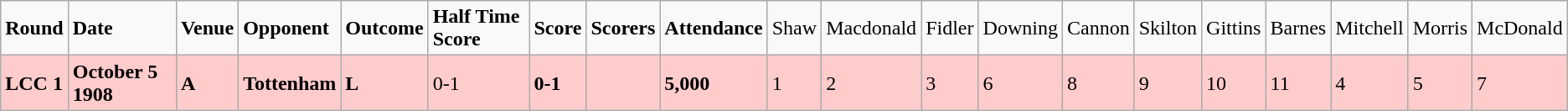<table class="wikitable">
<tr>
<td><strong>Round</strong></td>
<td><strong>Date</strong></td>
<td><strong>Venue</strong></td>
<td><strong>Opponent</strong></td>
<td><strong>Outcome</strong></td>
<td><strong>Half Time Score</strong></td>
<td><strong>Score</strong></td>
<td><strong>Scorers</strong></td>
<td><strong>Attendance</strong></td>
<td>Shaw</td>
<td>Macdonald</td>
<td>Fidler</td>
<td>Downing</td>
<td>Cannon</td>
<td>Skilton</td>
<td>Gittins</td>
<td>Barnes</td>
<td>Mitchell</td>
<td>Morris</td>
<td>McDonald</td>
</tr>
<tr bgcolor="#FFCCCC">
<td><strong>LCC 1</strong></td>
<td><strong>October 5 1908</strong></td>
<td><strong>A</strong></td>
<td><strong>Tottenham</strong></td>
<td><strong>L</strong></td>
<td>0-1</td>
<td><strong>0-1</strong></td>
<td></td>
<td><strong>5,000</strong></td>
<td>1</td>
<td>2</td>
<td>3</td>
<td>6</td>
<td>8</td>
<td>9</td>
<td>10</td>
<td>11</td>
<td>4</td>
<td>5</td>
<td>7</td>
</tr>
</table>
